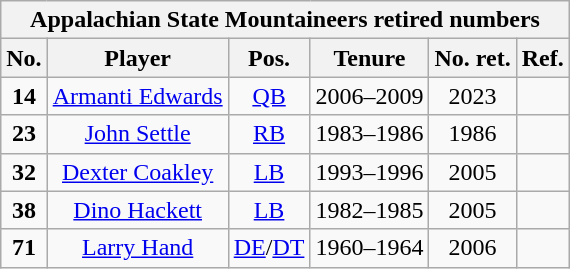<table class="wikitable" style="text-align:center">
<tr>
<th colspan=6 style =><strong>Appalachian State Mountaineers retired numbers</strong></th>
</tr>
<tr>
<th style = >No.</th>
<th style = >Player</th>
<th style = >Pos.</th>
<th style = >Tenure</th>
<th style = >No. ret.</th>
<th style = >Ref.</th>
</tr>
<tr>
<td><strong>14</strong></td>
<td><a href='#'>Armanti Edwards</a></td>
<td><a href='#'>QB</a></td>
<td>2006–2009</td>
<td>2023</td>
<td></td>
</tr>
<tr>
<td><strong>23</strong></td>
<td><a href='#'>John Settle</a></td>
<td><a href='#'>RB</a></td>
<td>1983–1986</td>
<td>1986</td>
<td></td>
</tr>
<tr>
<td><strong>32</strong></td>
<td><a href='#'>Dexter Coakley</a></td>
<td><a href='#'>LB</a></td>
<td>1993–1996</td>
<td>2005</td>
<td></td>
</tr>
<tr>
<td><strong>38</strong></td>
<td><a href='#'>Dino Hackett</a></td>
<td><a href='#'>LB</a></td>
<td>1982–1985</td>
<td>2005</td>
<td></td>
</tr>
<tr>
<td><strong>71</strong></td>
<td><a href='#'>Larry Hand</a></td>
<td><a href='#'>DE</a>/<a href='#'>DT</a></td>
<td>1960–1964</td>
<td>2006</td>
<td></td>
</tr>
</table>
